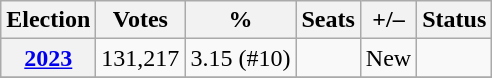<table class="wikitable" style=text-align:left;">
<tr>
<th>Election</th>
<th>Votes</th>
<th>%</th>
<th>Seats</th>
<th>+/–</th>
<th>Status</th>
</tr>
<tr>
<th><a href='#'>2023</a></th>
<td>131,217</td>
<td>3.15 (#10)</td>
<td></td>
<td>New</td>
<td></td>
</tr>
<tr>
</tr>
</table>
